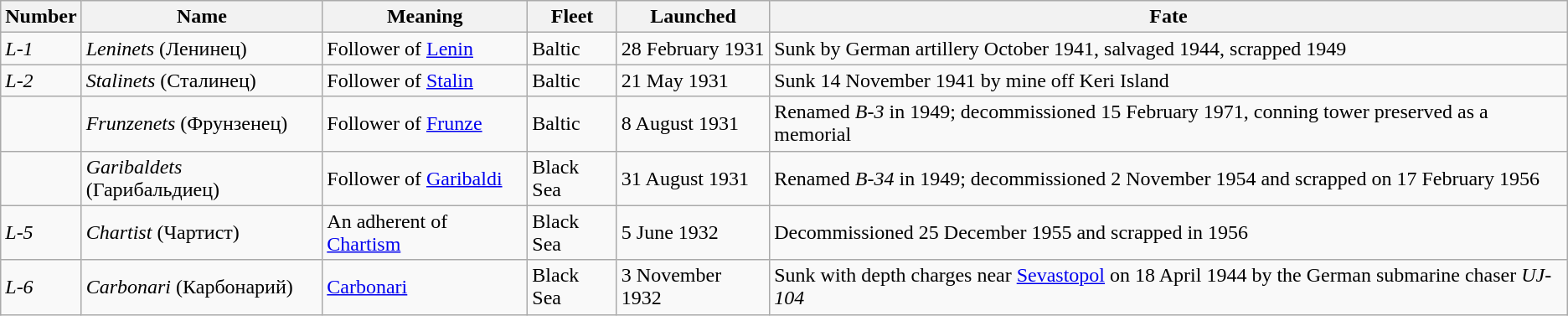<table class="wikitable">
<tr>
<th>Number</th>
<th>Name</th>
<th>Meaning</th>
<th>Fleet</th>
<th>Launched</th>
<th>Fate</th>
</tr>
<tr>
<td><em>L-1</em></td>
<td><em>Leninets</em> (Ленинец)</td>
<td>Follower of <a href='#'>Lenin</a></td>
<td>Baltic</td>
<td>28 February 1931</td>
<td>Sunk by German artillery October 1941, salvaged 1944, scrapped 1949</td>
</tr>
<tr>
<td><em>L-2</em></td>
<td><em>Stalinets</em> (Сталинец)</td>
<td>Follower of <a href='#'>Stalin</a></td>
<td>Baltic</td>
<td>21 May 1931</td>
<td>Sunk 14 November 1941 by mine off Keri Island</td>
</tr>
<tr>
<td></td>
<td><em>Frunzenets</em> (Фрунзенец)</td>
<td>Follower of <a href='#'>Frunze</a></td>
<td>Baltic</td>
<td>8 August 1931</td>
<td>Renamed <em>B-3</em> in 1949; decommissioned 15 February 1971, conning tower preserved as a memorial</td>
</tr>
<tr>
<td></td>
<td><em>Garibaldets</em> (Гарибальдиец)</td>
<td>Follower of <a href='#'>Garibaldi</a></td>
<td>Black Sea</td>
<td>31 August 1931</td>
<td>Renamed <em>B-34</em> in 1949; decommissioned 2 November 1954 and scrapped on 17 February 1956</td>
</tr>
<tr>
<td><em>L-5</em></td>
<td><em>Chartist</em> (Чартист)</td>
<td>An adherent of <a href='#'>Chartism</a></td>
<td>Black Sea</td>
<td>5 June 1932</td>
<td>Decommissioned 25 December 1955 and scrapped in 1956</td>
</tr>
<tr>
<td><em>L-6</em></td>
<td><em>Carbonari</em> (Карбонарий)</td>
<td><a href='#'>Carbonari</a></td>
<td>Black Sea</td>
<td>3 November 1932</td>
<td>Sunk with depth charges near <a href='#'>Sevastopol</a> on 18 April 1944 by the German submarine chaser <em>UJ-104</em></td>
</tr>
</table>
